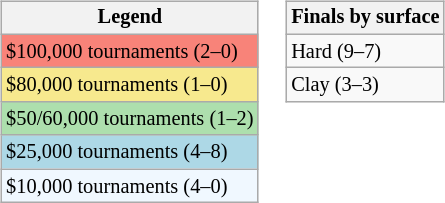<table>
<tr valign=top>
<td><br><table class=wikitable style="font-size:85%;">
<tr>
<th>Legend</th>
</tr>
<tr style="background:#f88379;">
<td>$100,000 tournaments (2–0)</td>
</tr>
<tr style="background:#f7e98e;">
<td>$80,000 tournaments (1–0)</td>
</tr>
<tr style="background:#addfad;">
<td>$50/60,000 tournaments (1–2)</td>
</tr>
<tr style="background:lightblue;">
<td>$25,000 tournaments (4–8)</td>
</tr>
<tr style="background:#f0f8ff;">
<td>$10,000 tournaments (4–0)</td>
</tr>
</table>
</td>
<td><br><table class=wikitable style="font-size:85%;">
<tr>
<th>Finals by surface</th>
</tr>
<tr>
<td>Hard (9–7)</td>
</tr>
<tr>
<td>Clay (3–3)</td>
</tr>
</table>
</td>
</tr>
</table>
